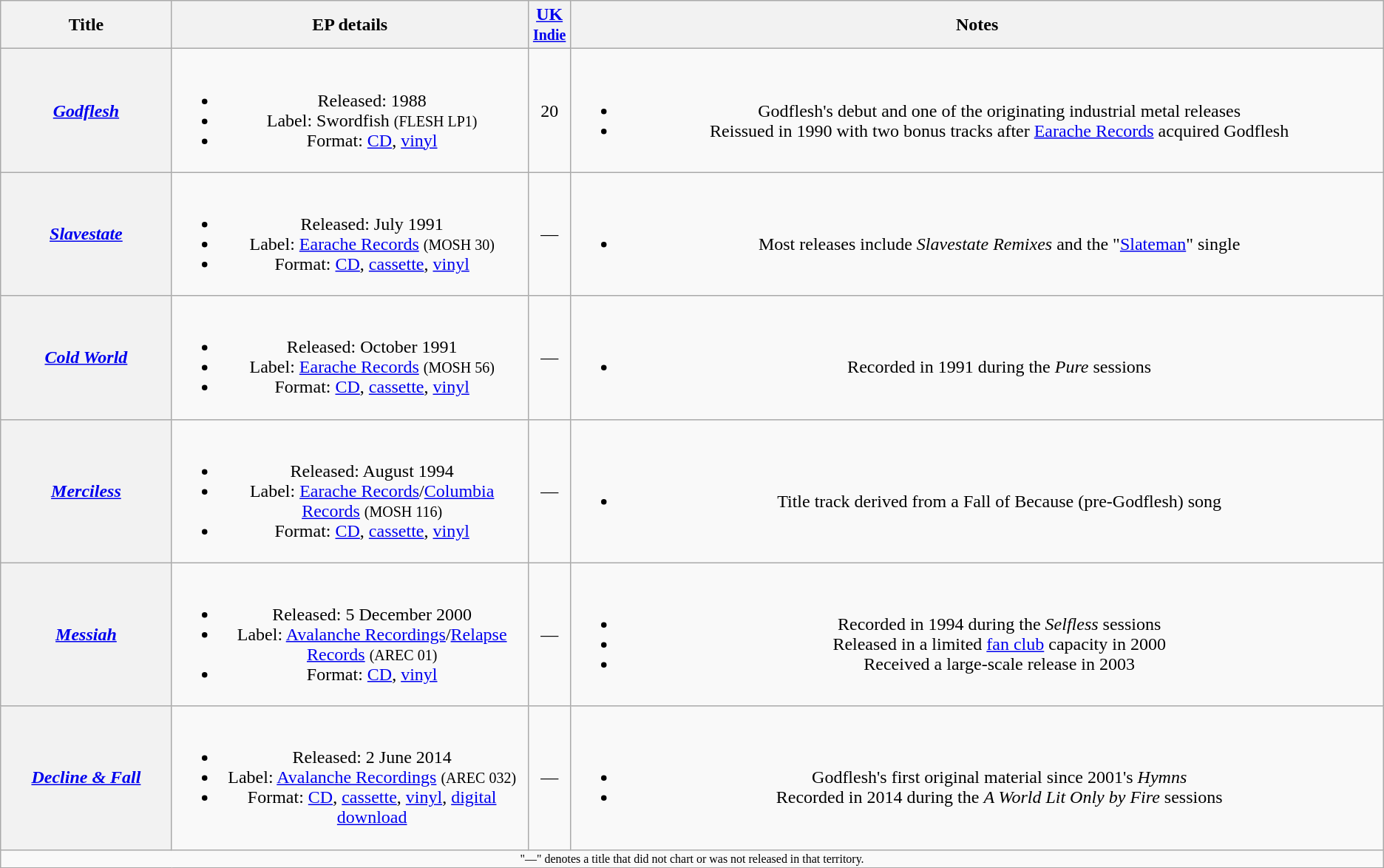<table class="wikitable plainrowheaders" style="text-align:center;">
<tr>
<th scope="col" width="12%">Title</th>
<th scope="col" width="25%">EP details</th>
<th scope="col" width="03%"><a href='#'>UK <small>Indie</small></a><br></th>
<th scope="col" width="57%">Notes</th>
</tr>
<tr>
<th scope="row"><em><a href='#'>Godflesh</a></em></th>
<td><br><ul><li>Released: 1988</li><li>Label: Swordfish <small>(FLESH LP1)</small></li><li>Format: <a href='#'>CD</a>, <a href='#'>vinyl</a></li></ul></td>
<td align="center">20</td>
<td><br><ul><li>Godflesh's debut and one of the originating industrial metal releases</li><li>Reissued in 1990 with two bonus tracks after <a href='#'>Earache Records</a> acquired Godflesh</li></ul></td>
</tr>
<tr>
<th scope="row"><em><a href='#'>Slavestate</a></em></th>
<td><br><ul><li>Released: July 1991</li><li>Label: <a href='#'>Earache Records</a> <small>(MOSH 30)</small></li><li>Format: <a href='#'>CD</a>, <a href='#'>cassette</a>, <a href='#'>vinyl</a></li></ul></td>
<td align="center">—</td>
<td><br><ul><li>Most releases include <em>Slavestate Remixes</em> and the "<a href='#'>Slateman</a>" single</li></ul></td>
</tr>
<tr>
<th scope="row"><em><a href='#'>Cold World</a></em></th>
<td><br><ul><li>Released: October 1991</li><li>Label: <a href='#'>Earache Records</a> <small>(MOSH 56)</small></li><li>Format: <a href='#'>CD</a>, <a href='#'>cassette</a>, <a href='#'>vinyl</a></li></ul></td>
<td align="center">—</td>
<td><br><ul><li>Recorded in 1991 during the <em>Pure</em> sessions</li></ul></td>
</tr>
<tr>
<th scope="row"><em><a href='#'>Merciless</a></em></th>
<td><br><ul><li>Released: August 1994</li><li>Label: <a href='#'>Earache Records</a>/<a href='#'>Columbia Records</a> <small>(MOSH 116)</small></li><li>Format: <a href='#'>CD</a>, <a href='#'>cassette</a>, <a href='#'>vinyl</a></li></ul></td>
<td align="center">—</td>
<td><br><ul><li>Title track derived from a Fall of Because (pre-Godflesh) song</li></ul></td>
</tr>
<tr>
<th scope="row"><em><a href='#'>Messiah</a></em></th>
<td><br><ul><li>Released: 5 December 2000</li><li>Label: <a href='#'>Avalanche Recordings</a>/<a href='#'>Relapse Records</a> <small>(AREC 01)</small></li><li>Format: <a href='#'>CD</a>, <a href='#'>vinyl</a></li></ul></td>
<td align="center">—</td>
<td><br><ul><li>Recorded in 1994 during the <em>Selfless</em> sessions</li><li>Released in a limited <a href='#'>fan club</a> capacity in 2000</li><li>Received a large-scale release in 2003</li></ul></td>
</tr>
<tr>
<th scope="row"><em><a href='#'>Decline & Fall</a></em></th>
<td><br><ul><li>Released: 2 June 2014</li><li>Label: <a href='#'>Avalanche Recordings</a> <small>(AREC 032)</small></li><li>Format: <a href='#'>CD</a>, <a href='#'>cassette</a>, <a href='#'>vinyl</a>, <a href='#'>digital download</a></li></ul></td>
<td align="center">—</td>
<td><br><ul><li>Godflesh's first original material since 2001's <em>Hymns</em></li><li>Recorded in 2014 during the <em>A World Lit Only by Fire</em> sessions</li></ul></td>
</tr>
<tr>
<td align="center" colspan="4" style="font-size: 8pt">"—" denotes a title that did not chart or was not released in that territory.</td>
</tr>
</table>
